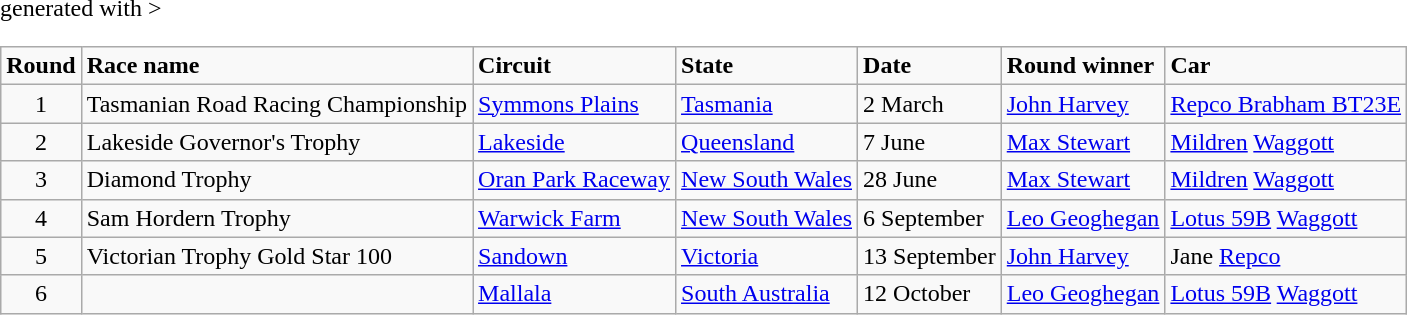<table class="wikitable" <hiddentext>generated with >
<tr style="font-weight:bold">
<td align="center">Round</td>
<td>Race name</td>
<td>Circuit</td>
<td>State</td>
<td>Date</td>
<td>Round winner</td>
<td>Car</td>
</tr>
<tr>
<td height="14" align="center">1</td>
<td>Tasmanian Road Racing Championship</td>
<td><a href='#'>Symmons Plains</a></td>
<td><a href='#'>Tasmania</a></td>
<td>2 March</td>
<td><a href='#'>John Harvey</a></td>
<td><a href='#'>Repco Brabham BT23E</a></td>
</tr>
<tr>
<td height="14" align="center">2</td>
<td>Lakeside Governor's Trophy</td>
<td><a href='#'>Lakeside</a></td>
<td><a href='#'>Queensland</a></td>
<td>7 June</td>
<td><a href='#'>Max Stewart</a></td>
<td><a href='#'>Mildren</a> <a href='#'>Waggott</a></td>
</tr>
<tr>
<td height="14" align="center">3</td>
<td>Diamond Trophy</td>
<td><a href='#'>Oran Park Raceway</a></td>
<td><a href='#'>New South Wales</a></td>
<td>28 June</td>
<td><a href='#'>Max Stewart</a></td>
<td><a href='#'>Mildren</a> <a href='#'>Waggott</a></td>
</tr>
<tr>
<td height="14" align="center">4</td>
<td>Sam Hordern Trophy</td>
<td><a href='#'>Warwick Farm</a></td>
<td><a href='#'>New South Wales</a></td>
<td>6 September</td>
<td><a href='#'>Leo Geoghegan</a></td>
<td><a href='#'>Lotus 59B</a> <a href='#'>Waggott</a></td>
</tr>
<tr>
<td height="14" align="center">5</td>
<td>Victorian Trophy Gold Star 100</td>
<td><a href='#'>Sandown</a></td>
<td><a href='#'>Victoria</a></td>
<td>13 September</td>
<td><a href='#'>John Harvey</a></td>
<td>Jane <a href='#'>Repco</a></td>
</tr>
<tr>
<td height="14" align="center">6</td>
<td align="center"></td>
<td><a href='#'>Mallala</a></td>
<td><a href='#'>South Australia</a></td>
<td>12 October</td>
<td><a href='#'>Leo Geoghegan</a></td>
<td><a href='#'>Lotus 59B</a> <a href='#'>Waggott</a></td>
</tr>
</table>
